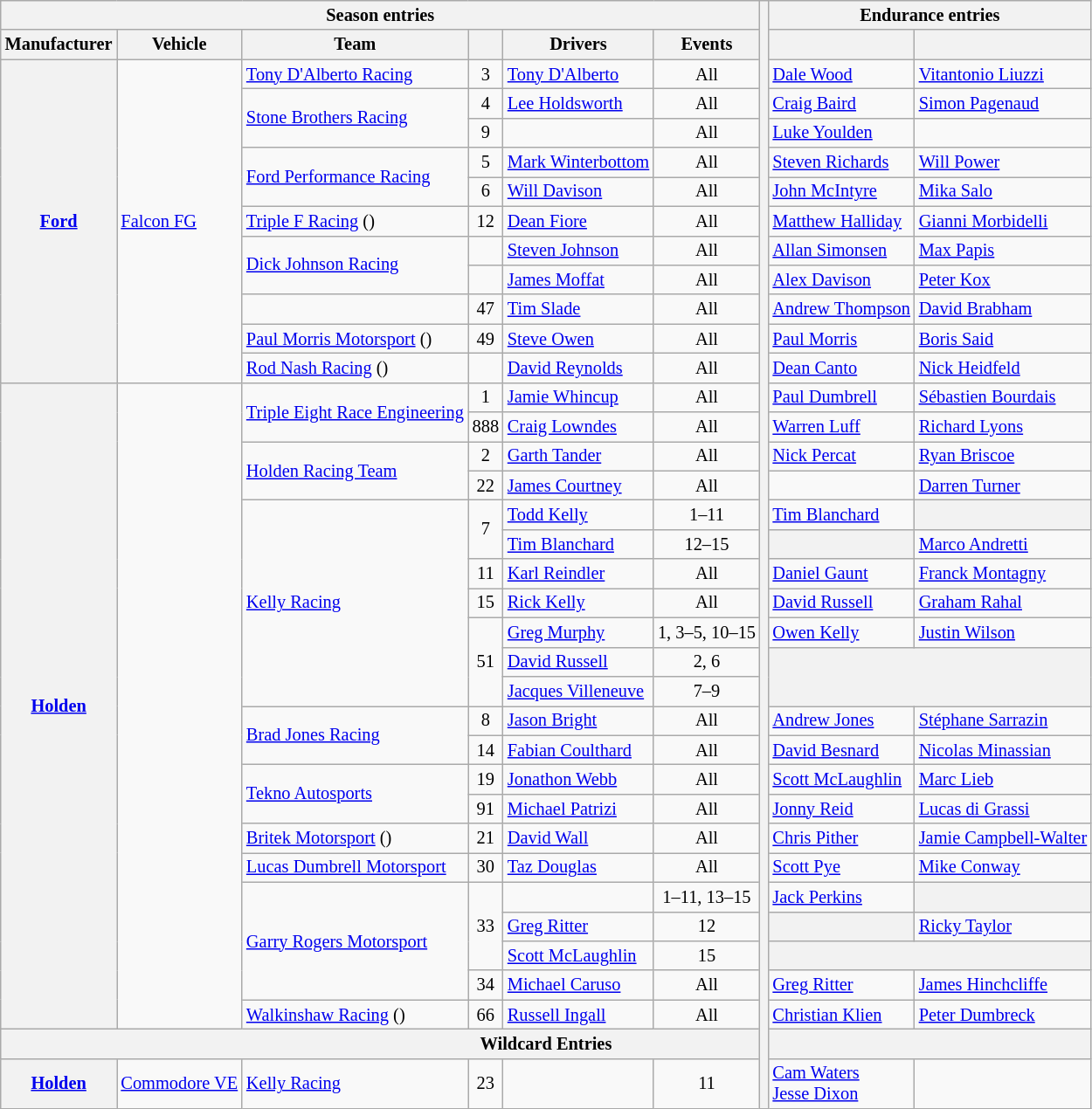<table class="wikitable" style="font-size: 85%;">
<tr>
<th colspan=6>Season entries</th>
<th rowspan=40></th>
<th colspan=2>Endurance entries</th>
</tr>
<tr>
<th>Manufacturer</th>
<th>Vehicle</th>
<th>Team</th>
<th valign="middle"></th>
<th>Drivers</th>
<th>Events</th>
<th></th>
<th></th>
</tr>
<tr>
<th rowspan=11><a href='#'>Ford</a></th>
<td rowspan=11><a href='#'>Falcon FG</a></td>
<td><a href='#'>Tony D'Alberto Racing</a></td>
<td align="middle">3</td>
<td> <a href='#'>Tony D'Alberto</a></td>
<td align="center">All</td>
<td> <a href='#'>Dale Wood</a></td>
<td> <a href='#'>Vitantonio Liuzzi</a></td>
</tr>
<tr>
<td rowspan=2><a href='#'>Stone Brothers Racing</a></td>
<td align="middle">4</td>
<td> <a href='#'>Lee Holdsworth</a></td>
<td align="center">All</td>
<td> <a href='#'>Craig Baird</a></td>
<td> <a href='#'>Simon Pagenaud</a></td>
</tr>
<tr>
<td align="middle">9</td>
<td></td>
<td align="center">All</td>
<td> <a href='#'>Luke Youlden</a></td>
<td></td>
</tr>
<tr>
<td rowspan=2><a href='#'>Ford Performance Racing</a></td>
<td align="middle">5</td>
<td> <a href='#'>Mark Winterbottom</a></td>
<td align="center">All</td>
<td> <a href='#'>Steven Richards</a></td>
<td> <a href='#'>Will Power</a></td>
</tr>
<tr>
<td align="middle">6</td>
<td> <a href='#'>Will Davison</a></td>
<td align="center">All</td>
<td> <a href='#'>John McIntyre</a></td>
<td> <a href='#'>Mika Salo</a></td>
</tr>
<tr>
<td><a href='#'>Triple F Racing</a> ()</td>
<td align="middle">12</td>
<td> <a href='#'>Dean Fiore</a></td>
<td align="center">All</td>
<td> <a href='#'>Matthew Halliday</a></td>
<td> <a href='#'>Gianni Morbidelli</a></td>
</tr>
<tr>
<td rowspan=2><a href='#'>Dick Johnson Racing</a></td>
<td align="middle"></td>
<td> <a href='#'>Steven Johnson</a></td>
<td align="center">All</td>
<td> <a href='#'>Allan Simonsen</a></td>
<td> <a href='#'>Max Papis</a></td>
</tr>
<tr>
<td align="middle"></td>
<td> <a href='#'>James Moffat</a></td>
<td align="center">All</td>
<td> <a href='#'>Alex Davison</a></td>
<td> <a href='#'>Peter Kox</a></td>
</tr>
<tr>
<td></td>
<td align="middle">47</td>
<td> <a href='#'>Tim Slade</a></td>
<td align="center">All</td>
<td> <a href='#'>Andrew Thompson</a></td>
<td> <a href='#'>David Brabham</a></td>
</tr>
<tr>
<td><a href='#'>Paul Morris Motorsport</a> ()</td>
<td align="middle">49</td>
<td> <a href='#'>Steve Owen</a></td>
<td align="center">All</td>
<td> <a href='#'>Paul Morris</a></td>
<td> <a href='#'>Boris Said</a></td>
</tr>
<tr>
<td><a href='#'>Rod Nash Racing</a> ()</td>
<td align="middle"></td>
<td> <a href='#'>David Reynolds</a></td>
<td align="center">All</td>
<td> <a href='#'>Dean Canto</a></td>
<td> <a href='#'>Nick Heidfeld</a></td>
</tr>
<tr>
<th rowspan=22><a href='#'>Holden</a></th>
<td rowspan=22></td>
<td rowspan=2><a href='#'>Triple Eight Race Engineering</a></td>
<td align="middle">1</td>
<td> <a href='#'>Jamie Whincup</a></td>
<td align="center">All</td>
<td> <a href='#'>Paul Dumbrell</a></td>
<td> <a href='#'>Sébastien Bourdais</a></td>
</tr>
<tr>
<td align="middle">888</td>
<td> <a href='#'>Craig Lowndes</a></td>
<td align="center">All</td>
<td> <a href='#'>Warren Luff</a></td>
<td> <a href='#'>Richard Lyons</a></td>
</tr>
<tr>
<td rowspan=2><a href='#'>Holden Racing Team</a></td>
<td align="middle">2</td>
<td> <a href='#'>Garth Tander</a></td>
<td align="center">All</td>
<td> <a href='#'>Nick Percat</a></td>
<td> <a href='#'>Ryan Briscoe</a></td>
</tr>
<tr>
<td align="middle">22</td>
<td> <a href='#'>James Courtney</a></td>
<td align="center">All</td>
<td></td>
<td> <a href='#'>Darren Turner</a></td>
</tr>
<tr>
<td rowspan=7><a href='#'>Kelly Racing</a></td>
<td rowspan=2 align="middle">7</td>
<td> <a href='#'>Todd Kelly</a></td>
<td align="center">1–11</td>
<td> <a href='#'>Tim Blanchard</a></td>
<th></th>
</tr>
<tr>
<td> <a href='#'>Tim Blanchard</a></td>
<td align="center">12–15</td>
<th></th>
<td> <a href='#'>Marco Andretti</a></td>
</tr>
<tr>
<td align="middle">11</td>
<td> <a href='#'>Karl Reindler</a></td>
<td align="center">All</td>
<td> <a href='#'>Daniel Gaunt</a></td>
<td> <a href='#'>Franck Montagny</a></td>
</tr>
<tr>
<td align="middle">15</td>
<td> <a href='#'>Rick Kelly</a></td>
<td align="center">All</td>
<td> <a href='#'>David Russell</a></td>
<td> <a href='#'>Graham Rahal</a></td>
</tr>
<tr>
<td rowspan=3 align="middle">51</td>
<td> <a href='#'>Greg Murphy</a></td>
<td align="center" nowrap>1, 3–5, 10–15</td>
<td> <a href='#'>Owen Kelly</a></td>
<td> <a href='#'>Justin Wilson</a></td>
</tr>
<tr>
<td> <a href='#'>David Russell</a></td>
<td align="center">2, 6</td>
<th rowspan=2 colspan=2></th>
</tr>
<tr>
<td> <a href='#'>Jacques Villeneuve</a></td>
<td align="center">7–9</td>
</tr>
<tr>
<td rowspan=2><a href='#'>Brad Jones Racing</a></td>
<td align="middle">8</td>
<td> <a href='#'>Jason Bright</a></td>
<td align="center">All</td>
<td> <a href='#'>Andrew Jones</a></td>
<td> <a href='#'>Stéphane Sarrazin</a></td>
</tr>
<tr>
<td align="middle">14</td>
<td> <a href='#'>Fabian Coulthard</a></td>
<td align="center">All</td>
<td> <a href='#'>David Besnard</a></td>
<td> <a href='#'>Nicolas Minassian</a></td>
</tr>
<tr>
<td rowspan=2><a href='#'>Tekno Autosports</a></td>
<td align="middle">19</td>
<td> <a href='#'>Jonathon Webb</a></td>
<td align="center">All</td>
<td> <a href='#'>Scott McLaughlin</a></td>
<td> <a href='#'>Marc Lieb</a></td>
</tr>
<tr>
<td align="middle">91</td>
<td> <a href='#'>Michael Patrizi</a></td>
<td align="center">All</td>
<td> <a href='#'>Jonny Reid</a></td>
<td> <a href='#'>Lucas di Grassi</a></td>
</tr>
<tr>
<td><a href='#'>Britek Motorsport</a> ()</td>
<td align="middle">21</td>
<td> <a href='#'>David Wall</a></td>
<td align="center">All</td>
<td> <a href='#'>Chris Pither</a></td>
<td nowrap> <a href='#'>Jamie Campbell-Walter</a></td>
</tr>
<tr>
<td><a href='#'>Lucas Dumbrell Motorsport</a></td>
<td align="middle">30</td>
<td> <a href='#'>Taz Douglas</a></td>
<td align="center">All</td>
<td> <a href='#'>Scott Pye</a></td>
<td> <a href='#'>Mike Conway</a></td>
</tr>
<tr>
<td rowspan=4><a href='#'>Garry Rogers Motorsport</a></td>
<td rowspan=3 align="middle">33</td>
<td></td>
<td align="center">1–11, 13–15</td>
<td> <a href='#'>Jack Perkins</a></td>
<th></th>
</tr>
<tr>
<td> <a href='#'>Greg Ritter</a></td>
<td align="center">12</td>
<th></th>
<td> <a href='#'>Ricky Taylor</a></td>
</tr>
<tr>
<td> <a href='#'>Scott McLaughlin</a></td>
<td align="center">15</td>
<th colspan=2></th>
</tr>
<tr>
<td align="middle">34</td>
<td> <a href='#'>Michael Caruso</a></td>
<td align="center">All</td>
<td> <a href='#'>Greg Ritter</a></td>
<td> <a href='#'>James Hinchcliffe</a></td>
</tr>
<tr>
<td><a href='#'>Walkinshaw Racing</a> ()</td>
<td align="middle">66</td>
<td> <a href='#'>Russell Ingall</a></td>
<td align="center">All</td>
<td> <a href='#'>Christian Klien</a></td>
<td> <a href='#'>Peter Dumbreck</a></td>
</tr>
<tr>
<th colspan="9" align="center">Wildcard Entries</th>
</tr>
<tr>
<th><a href='#'>Holden</a></th>
<td><a href='#'>Commodore VE</a></td>
<td><a href='#'>Kelly Racing</a></td>
<td align="middle">23</td>
<td></td>
<td align=center>11</td>
<td> <a href='#'>Cam Waters</a><br> <a href='#'>Jesse Dixon</a></td>
<td></td>
</tr>
</table>
